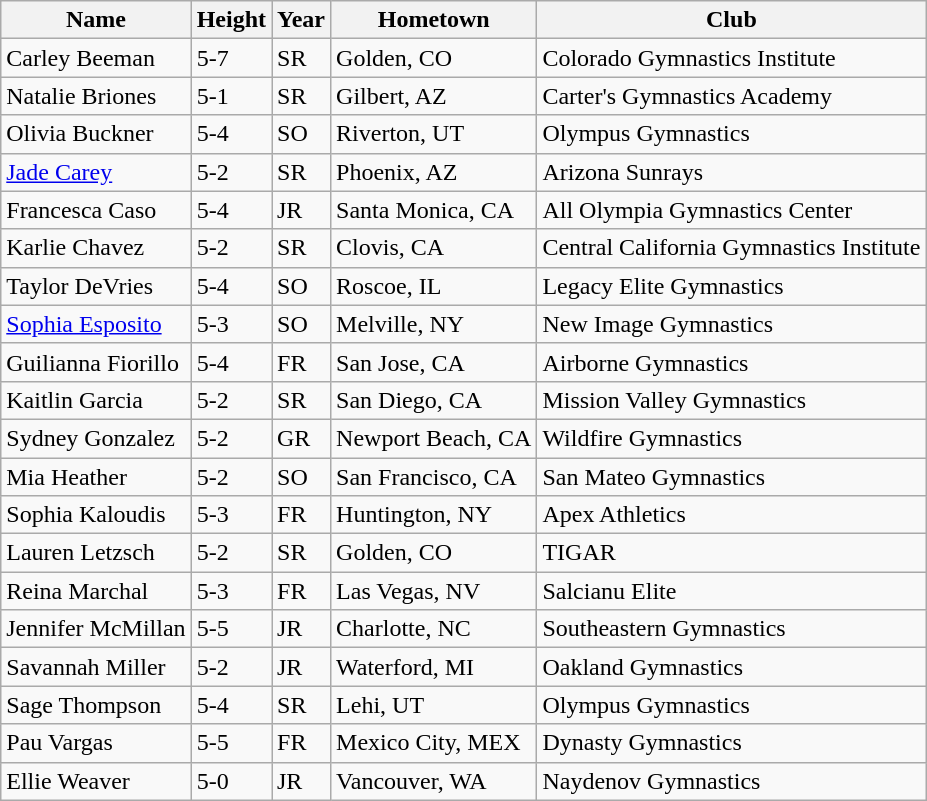<table class="wikitable">
<tr>
<th>Name</th>
<th>Height</th>
<th>Year</th>
<th>Hometown</th>
<th>Club</th>
</tr>
<tr>
<td>Carley Beeman</td>
<td>5-7</td>
<td>SR</td>
<td>Golden, CO</td>
<td>Colorado Gymnastics Institute</td>
</tr>
<tr>
<td>Natalie Briones</td>
<td>5-1</td>
<td>SR</td>
<td>Gilbert, AZ</td>
<td>Carter's Gymnastics Academy</td>
</tr>
<tr>
<td>Olivia Buckner</td>
<td>5-4</td>
<td>SO</td>
<td>Riverton, UT</td>
<td>Olympus Gymnastics</td>
</tr>
<tr>
<td><a href='#'>Jade Carey</a></td>
<td>5-2</td>
<td>SR</td>
<td>Phoenix, AZ</td>
<td>Arizona Sunrays</td>
</tr>
<tr>
<td>Francesca Caso</td>
<td>5-4</td>
<td>JR</td>
<td>Santa Monica, CA</td>
<td>All Olympia Gymnastics Center</td>
</tr>
<tr>
<td>Karlie Chavez</td>
<td>5-2</td>
<td>SR</td>
<td>Clovis, CA</td>
<td>Central California Gymnastics Institute</td>
</tr>
<tr>
<td>Taylor DeVries</td>
<td>5-4</td>
<td>SO</td>
<td>Roscoe, IL</td>
<td>Legacy Elite Gymnastics</td>
</tr>
<tr>
<td><a href='#'>Sophia Esposito</a></td>
<td>5-3</td>
<td>SO</td>
<td>Melville, NY</td>
<td>New Image Gymnastics</td>
</tr>
<tr>
<td>Guilianna Fiorillo</td>
<td>5-4</td>
<td>FR</td>
<td>San Jose, CA</td>
<td>Airborne Gymnastics</td>
</tr>
<tr>
<td>Kaitlin Garcia</td>
<td>5-2</td>
<td>SR</td>
<td>San Diego, CA</td>
<td>Mission Valley Gymnastics</td>
</tr>
<tr>
<td>Sydney Gonzalez</td>
<td>5-2</td>
<td>GR</td>
<td>Newport Beach, CA</td>
<td>Wildfire Gymnastics</td>
</tr>
<tr>
<td>Mia Heather</td>
<td>5-2</td>
<td>SO</td>
<td>San Francisco, CA</td>
<td>San Mateo Gymnastics</td>
</tr>
<tr>
<td>Sophia Kaloudis</td>
<td>5-3</td>
<td>FR</td>
<td>Huntington, NY</td>
<td>Apex Athletics</td>
</tr>
<tr>
<td>Lauren Letzsch</td>
<td>5-2</td>
<td>SR</td>
<td>Golden, CO</td>
<td>TIGAR</td>
</tr>
<tr>
<td>Reina Marchal</td>
<td>5-3</td>
<td>FR</td>
<td>Las Vegas, NV</td>
<td>Salcianu Elite</td>
</tr>
<tr>
<td>Jennifer McMillan</td>
<td>5-5</td>
<td>JR</td>
<td>Charlotte, NC</td>
<td>Southeastern Gymnastics</td>
</tr>
<tr>
<td>Savannah Miller</td>
<td>5-2</td>
<td>JR</td>
<td>Waterford, MI</td>
<td>Oakland Gymnastics</td>
</tr>
<tr>
<td>Sage Thompson</td>
<td>5-4</td>
<td>SR</td>
<td>Lehi, UT</td>
<td>Olympus Gymnastics</td>
</tr>
<tr>
<td>Pau Vargas</td>
<td>5-5</td>
<td>FR</td>
<td>Mexico City, MEX</td>
<td>Dynasty Gymnastics</td>
</tr>
<tr>
<td>Ellie Weaver</td>
<td>5-0</td>
<td>JR</td>
<td>Vancouver, WA</td>
<td>Naydenov Gymnastics</td>
</tr>
</table>
